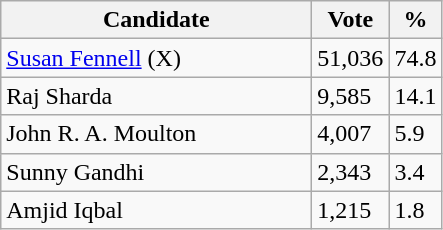<table class="wikitable">
<tr>
<th bgcolor="#DDDDFF" width="200px">Candidate</th>
<th bgcolor="#DDDDFF">Vote</th>
<th bgcolor="#DDDDFF">%</th>
</tr>
<tr>
<td><a href='#'>Susan Fennell</a> (X)</td>
<td>51,036</td>
<td>74.8</td>
</tr>
<tr>
<td>Raj Sharda</td>
<td>9,585</td>
<td>14.1</td>
</tr>
<tr>
<td>John R. A. Moulton</td>
<td>4,007</td>
<td>5.9</td>
</tr>
<tr>
<td>Sunny Gandhi</td>
<td>2,343</td>
<td>3.4</td>
</tr>
<tr>
<td>Amjid Iqbal</td>
<td>1,215</td>
<td>1.8</td>
</tr>
</table>
